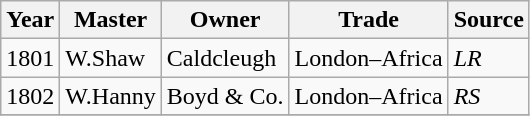<table class=" wikitable">
<tr>
<th>Year</th>
<th>Master</th>
<th>Owner</th>
<th>Trade</th>
<th>Source</th>
</tr>
<tr>
<td>1801</td>
<td>W.Shaw</td>
<td>Caldcleugh</td>
<td>London–Africa</td>
<td><em>LR</em></td>
</tr>
<tr>
<td>1802</td>
<td>W.Hanny</td>
<td>Boyd & Co.</td>
<td>London–Africa</td>
<td><em>RS</em></td>
</tr>
<tr>
</tr>
</table>
